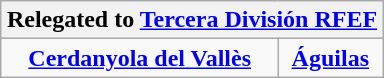<table class="wikitable" style="text-align: center; margin: 0 auto;">
<tr>
<th colspan="5">Relegated to <a href='#'>Tercera División RFEF</a></th>
</tr>
<tr>
<td><strong><a href='#'>Cerdanyola del Vallès</a></strong></td>
<td><strong><a href='#'>Águilas</a></strong></td>
</tr>
</table>
